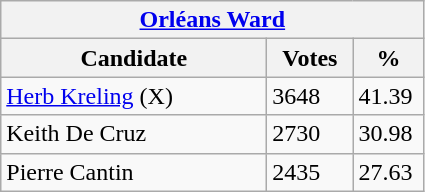<table class="wikitable">
<tr>
<th colspan="3"><a href='#'>Orléans Ward</a></th>
</tr>
<tr>
<th style="width: 170px">Candidate</th>
<th style="width: 50px">Votes</th>
<th style="width: 40px">%</th>
</tr>
<tr>
<td><a href='#'>Herb Kreling</a> (X)</td>
<td>3648</td>
<td>41.39</td>
</tr>
<tr>
<td>Keith De Cruz</td>
<td>2730</td>
<td>30.98</td>
</tr>
<tr>
<td>Pierre Cantin</td>
<td>2435</td>
<td>27.63</td>
</tr>
</table>
